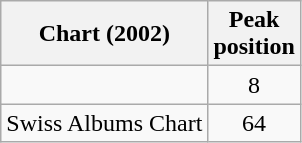<table class="wikitable sortable">
<tr>
<th>Chart (2002)</th>
<th>Peak<br>position</th>
</tr>
<tr>
<td style="text-align: left"></td>
<td style="text-align: center">8</td>
</tr>
<tr>
<td style="text-align: left">Swiss Albums Chart</td>
<td style="text-align: center">64</td>
</tr>
</table>
